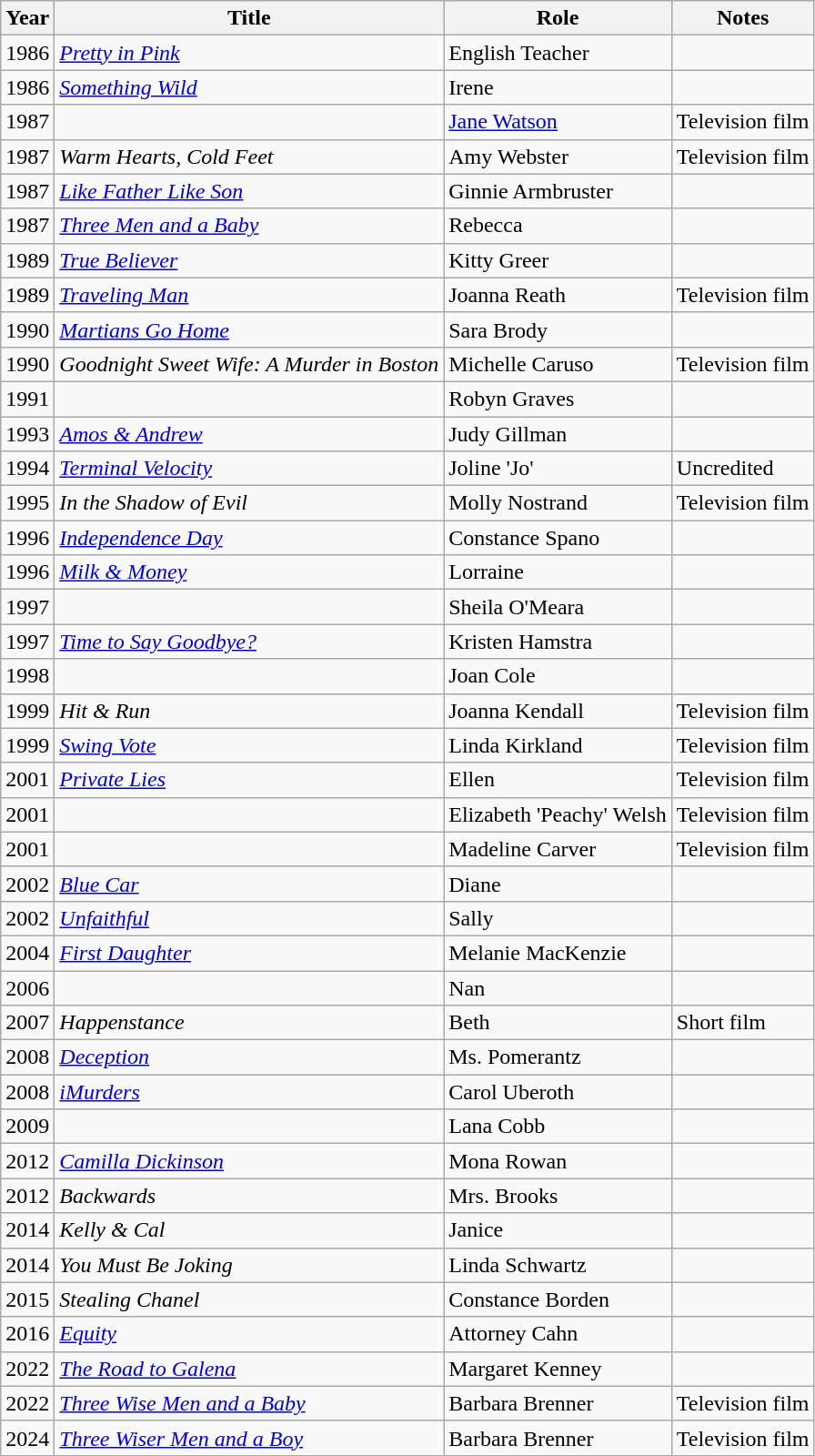<table class="wikitable sortable">
<tr>
<th>Year</th>
<th>Title</th>
<th>Role</th>
<th>Notes</th>
</tr>
<tr>
<td>1986</td>
<td><em><a href='#'>Pretty in Pink</a></em></td>
<td>English Teacher</td>
<td></td>
</tr>
<tr>
<td>1986</td>
<td><em><a href='#'>Something Wild</a></em></td>
<td>Irene</td>
<td></td>
</tr>
<tr>
<td>1987</td>
<td><em></em></td>
<td><a href='#'>Jane Watson</a></td>
<td>Television film</td>
</tr>
<tr>
<td>1987</td>
<td><em>Warm Hearts, Cold Feet</em></td>
<td>Amy Webster</td>
<td>Television film</td>
</tr>
<tr>
<td>1987</td>
<td><em><a href='#'>Like Father Like Son</a></em></td>
<td>Ginnie Armbruster</td>
<td></td>
</tr>
<tr>
<td>1987</td>
<td><em><a href='#'>Three Men and a Baby</a></em></td>
<td>Rebecca</td>
<td></td>
</tr>
<tr>
<td>1989</td>
<td><em><a href='#'>True Believer</a></em></td>
<td>Kitty Greer</td>
<td></td>
</tr>
<tr>
<td>1989</td>
<td><em><a href='#'>Traveling Man</a></em></td>
<td>Joanna Reath</td>
<td>Television film</td>
</tr>
<tr>
<td>1990</td>
<td><em><a href='#'>Martians Go Home</a></em></td>
<td>Sara Brody</td>
<td></td>
</tr>
<tr>
<td>1990</td>
<td><em>Goodnight Sweet Wife: A Murder in Boston</em></td>
<td>Michelle Caruso</td>
<td>Television film</td>
</tr>
<tr>
<td>1991</td>
<td><em></em></td>
<td>Robyn Graves</td>
<td></td>
</tr>
<tr>
<td>1993</td>
<td><em><a href='#'>Amos & Andrew</a></em></td>
<td>Judy Gillman</td>
<td></td>
</tr>
<tr>
<td>1994</td>
<td><em><a href='#'>Terminal Velocity</a></em></td>
<td>Joline 'Jo'</td>
<td>Uncredited</td>
</tr>
<tr>
<td>1995</td>
<td><em>In the Shadow of Evil</em></td>
<td>Molly Nostrand</td>
<td>Television film</td>
</tr>
<tr>
<td>1996</td>
<td><em><a href='#'>Independence Day</a></em></td>
<td>Constance Spano</td>
<td></td>
</tr>
<tr>
<td>1996</td>
<td><em><a href='#'>Milk & Money</a></em></td>
<td>Lorraine</td>
<td></td>
</tr>
<tr>
<td>1997</td>
<td><em></em></td>
<td>Sheila O'Meara</td>
<td></td>
</tr>
<tr>
<td>1997</td>
<td><em><a href='#'>Time to Say Goodbye?</a></em></td>
<td>Kristen Hamstra</td>
<td></td>
</tr>
<tr>
<td>1998</td>
<td><em></em></td>
<td>Joan Cole</td>
<td></td>
</tr>
<tr>
<td>1999</td>
<td><em>Hit & Run</em></td>
<td>Joanna Kendall</td>
<td>Television film</td>
</tr>
<tr>
<td>1999</td>
<td><em><a href='#'>Swing Vote</a></em></td>
<td>Linda Kirkland</td>
<td>Television film</td>
</tr>
<tr>
<td>2001</td>
<td><em><a href='#'>Private Lies</a></em></td>
<td>Ellen</td>
<td>Television film</td>
</tr>
<tr>
<td>2001</td>
<td><em></em></td>
<td>Elizabeth 'Peachy' Welsh</td>
<td>Television film</td>
</tr>
<tr>
<td>2001</td>
<td><em></em></td>
<td>Madeline Carver</td>
<td>Television film</td>
</tr>
<tr>
<td>2002</td>
<td><em><a href='#'>Blue Car</a></em></td>
<td>Diane</td>
<td></td>
</tr>
<tr>
<td>2002</td>
<td><em><a href='#'>Unfaithful</a></em></td>
<td>Sally</td>
<td></td>
</tr>
<tr>
<td>2004</td>
<td><em><a href='#'>First Daughter</a></em></td>
<td>Melanie MacKenzie</td>
<td></td>
</tr>
<tr>
<td>2006</td>
<td><em></em></td>
<td>Nan</td>
<td></td>
</tr>
<tr>
<td>2007</td>
<td><em>Happenstance</em></td>
<td>Beth</td>
<td>Short film</td>
</tr>
<tr>
<td>2008</td>
<td><em><a href='#'>Deception</a></em></td>
<td>Ms. Pomerantz</td>
<td></td>
</tr>
<tr>
<td>2008</td>
<td><em><a href='#'>iMurders</a></em></td>
<td>Carol Uberoth</td>
<td></td>
</tr>
<tr>
<td>2009</td>
<td><em></em></td>
<td>Lana Cobb</td>
<td></td>
</tr>
<tr>
<td>2012</td>
<td><em><a href='#'>Camilla Dickinson</a></em></td>
<td>Mona Rowan</td>
<td></td>
</tr>
<tr>
<td>2012</td>
<td><em>Backwards</em></td>
<td>Mrs. Brooks</td>
<td></td>
</tr>
<tr>
<td>2014</td>
<td><em>Kelly & Cal</em></td>
<td>Janice</td>
<td></td>
</tr>
<tr>
<td>2014</td>
<td><em>You Must Be Joking</em></td>
<td>Linda Schwartz</td>
<td></td>
</tr>
<tr>
<td>2015</td>
<td><em>Stealing Chanel</em></td>
<td>Constance Borden</td>
<td></td>
</tr>
<tr>
<td>2016</td>
<td><em><a href='#'>Equity</a></em></td>
<td>Attorney Cahn</td>
<td></td>
</tr>
<tr>
<td>2022</td>
<td><em><a href='#'>The Road to Galena</a></em></td>
<td>Margaret Kenney</td>
<td></td>
</tr>
<tr>
<td>2022</td>
<td><em><a href='#'>Three Wise Men and a Baby</a></em></td>
<td>Barbara Brenner</td>
<td>Television film</td>
</tr>
<tr>
<td>2024</td>
<td><em><a href='#'>Three Wiser Men and a Boy</a></em></td>
<td>Barbara Brenner</td>
<td>Television film</td>
</tr>
</table>
